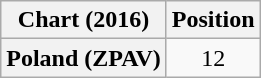<table class="wikitable plainrowheaders sortable" style="text-align:center">
<tr>
<th>Chart (2016)</th>
<th>Position</th>
</tr>
<tr>
<th scope="row">Poland (ZPAV)</th>
<td>12</td>
</tr>
</table>
